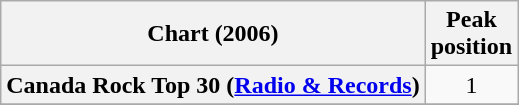<table class="wikitable sortable plainrowheaders" style="text-align:center">
<tr>
<th scope="col">Chart (2006)</th>
<th scope="col">Peak<br>position</th>
</tr>
<tr>
<th scope="row">Canada Rock Top 30 (<a href='#'>Radio & Records</a>)</th>
<td>1</td>
</tr>
<tr>
</tr>
<tr>
</tr>
<tr>
</tr>
<tr>
</tr>
<tr>
</tr>
<tr>
</tr>
<tr>
</tr>
<tr>
</tr>
<tr>
</tr>
<tr>
</tr>
<tr>
</tr>
<tr>
</tr>
<tr>
</tr>
</table>
